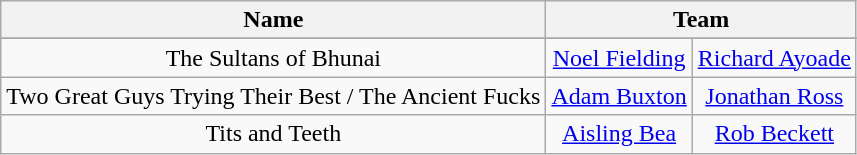<table class="wikitable" style="text-align:center">
<tr>
<th scope="col">Name</th>
<th colspan="2">Team</th>
</tr>
<tr>
</tr>
<tr>
<td>The Sultans of Bhunai</td>
<td><a href='#'>Noel Fielding</a></td>
<td><a href='#'>Richard Ayoade</a></td>
</tr>
<tr>
<td>Two Great Guys Trying Their Best / The Ancient Fucks</td>
<td><a href='#'>Adam Buxton</a></td>
<td><a href='#'>Jonathan Ross</a></td>
</tr>
<tr>
<td>Tits and Teeth</td>
<td><a href='#'>Aisling Bea</a></td>
<td><a href='#'>Rob Beckett</a></td>
</tr>
</table>
